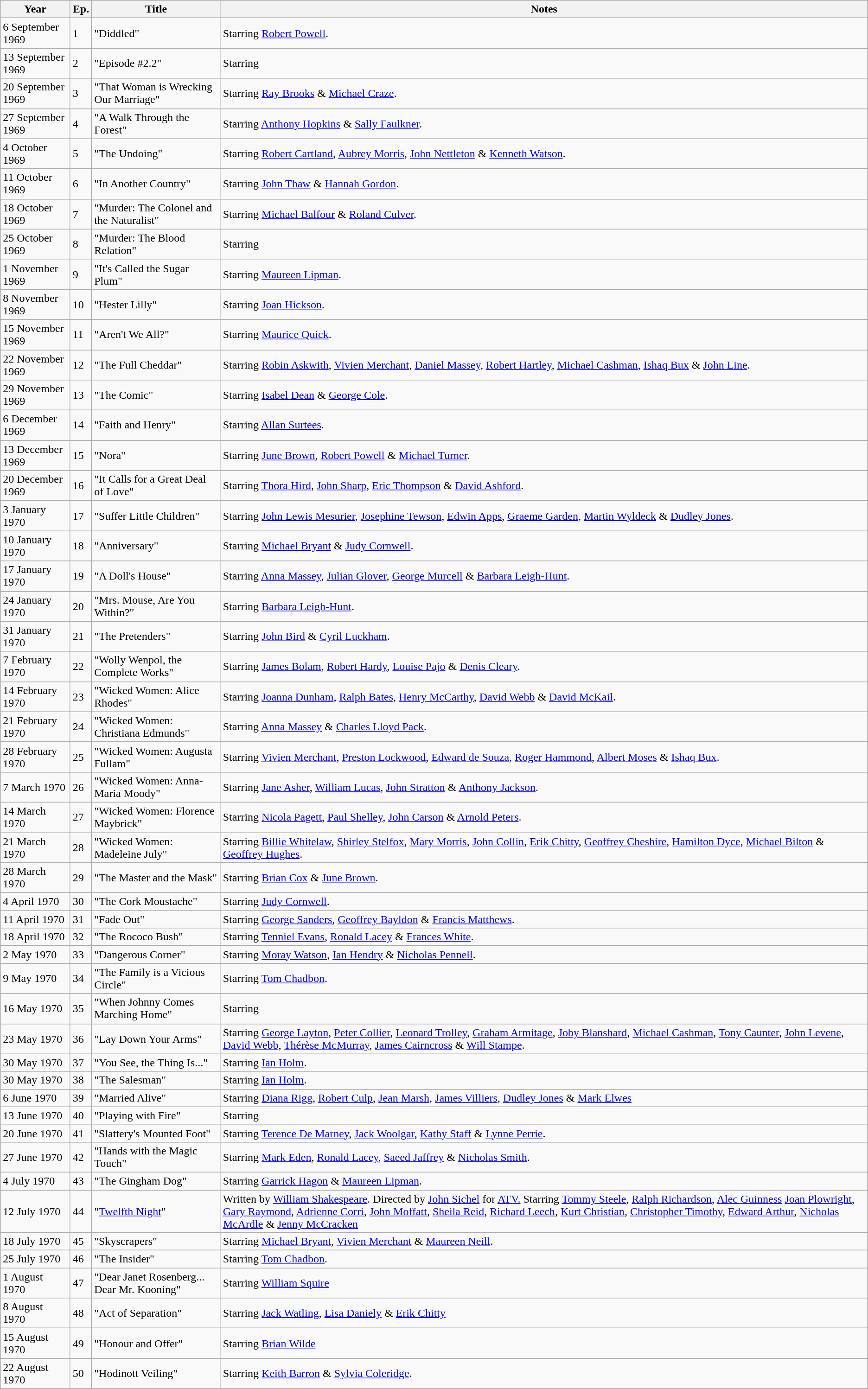<table class="wikitable">
<tr>
<th>Year</th>
<th>Ep.</th>
<th>Title</th>
<th>Notes</th>
</tr>
<tr>
<td>6 September 1969</td>
<td>1</td>
<td>"Diddled"</td>
<td>Starring <a href='#'>Robert Powell</a>.</td>
</tr>
<tr>
<td>13 September 1969</td>
<td>2</td>
<td>"Episode #2.2"</td>
<td>Starring</td>
</tr>
<tr>
<td>20 September 1969</td>
<td>3</td>
<td>"That Woman is Wrecking Our Marriage"</td>
<td>Starring <a href='#'>Ray Brooks</a> & <a href='#'>Michael Craze</a>.</td>
</tr>
<tr>
<td>27 September 1969</td>
<td>4</td>
<td>"A Walk Through the Forest"</td>
<td>Starring <a href='#'>Anthony Hopkins</a> & <a href='#'>Sally Faulkner</a>.</td>
</tr>
<tr>
<td>4 October 1969</td>
<td>5</td>
<td>"The Undoing"</td>
<td>Starring <a href='#'>Robert Cartland</a>, <a href='#'>Aubrey Morris</a>, <a href='#'>John Nettleton</a> & <a href='#'>Kenneth Watson</a>.</td>
</tr>
<tr>
<td>11 October 1969</td>
<td>6</td>
<td>"In Another Country"</td>
<td>Starring <a href='#'>John Thaw</a> & <a href='#'>Hannah Gordon</a>.</td>
</tr>
<tr>
<td>18 October 1969</td>
<td>7</td>
<td>"Murder: The Colonel and the Naturalist"</td>
<td>Starring <a href='#'>Michael Balfour</a> & <a href='#'>Roland Culver</a>.</td>
</tr>
<tr>
<td>25 October 1969</td>
<td>8</td>
<td>"Murder: The Blood Relation"</td>
<td>Starring</td>
</tr>
<tr>
<td>1 November 1969</td>
<td>9</td>
<td>"It's Called the Sugar Plum"</td>
<td>Starring <a href='#'>Maureen Lipman</a>.</td>
</tr>
<tr>
<td>8 November 1969</td>
<td>10</td>
<td>"Hester Lilly"</td>
<td>Starring <a href='#'>Joan Hickson</a>.</td>
</tr>
<tr>
<td>15 November 1969</td>
<td>11</td>
<td>"Aren't We All?"</td>
<td>Starring <a href='#'>Maurice Quick</a>.</td>
</tr>
<tr>
<td>22 November 1969</td>
<td>12</td>
<td>"The Full Cheddar"</td>
<td>Starring <a href='#'>Robin Askwith</a>, <a href='#'>Vivien Merchant</a>, <a href='#'>Daniel Massey</a>, <a href='#'>Robert Hartley</a>, <a href='#'>Michael Cashman</a>, <a href='#'>Ishaq Bux</a> & <a href='#'>John Line</a>.</td>
</tr>
<tr>
<td>29 November 1969</td>
<td>13</td>
<td>"The Comic"</td>
<td>Starring <a href='#'>Isabel Dean</a> & <a href='#'>George Cole</a>.</td>
</tr>
<tr>
<td>6 December 1969</td>
<td>14</td>
<td>"Faith and Henry"</td>
<td>Starring <a href='#'>Allan Surtees</a>.</td>
</tr>
<tr>
<td>13 December 1969</td>
<td>15</td>
<td>"Nora"</td>
<td>Starring <a href='#'>June Brown</a>, <a href='#'>Robert Powell</a> & <a href='#'>Michael Turner</a>.</td>
</tr>
<tr>
<td>20 December 1969</td>
<td>16</td>
<td>"It Calls for a Great Deal of Love"</td>
<td>Starring <a href='#'>Thora Hird</a>, <a href='#'>John Sharp</a>, <a href='#'>Eric Thompson</a> & <a href='#'>David Ashford</a>.</td>
</tr>
<tr>
<td>3 January 1970</td>
<td>17</td>
<td>"Suffer Little Children"</td>
<td>Starring <a href='#'>John Lewis Mesurier</a>, <a href='#'>Josephine Tewson</a>, <a href='#'>Edwin Apps</a>, <a href='#'>Graeme Garden</a>, <a href='#'>Martin Wyldeck</a> & <a href='#'>Dudley Jones</a>.</td>
</tr>
<tr>
<td>10 January 1970</td>
<td>18</td>
<td>"Anniversary"</td>
<td>Starring <a href='#'>Michael Bryant</a> & <a href='#'>Judy Cornwell</a>.</td>
</tr>
<tr>
<td>17 January 1970</td>
<td>19</td>
<td>"A Doll's House"</td>
<td>Starring <a href='#'>Anna Massey</a>, <a href='#'>Julian Glover</a>, <a href='#'>George Murcell</a> & <a href='#'>Barbara Leigh-Hunt</a>.</td>
</tr>
<tr>
<td>24 January 1970</td>
<td>20</td>
<td>"Mrs. Mouse, Are You Within?"</td>
<td>Starring <a href='#'>Barbara Leigh-Hunt</a>.</td>
</tr>
<tr>
<td>31 January 1970</td>
<td>21</td>
<td>"The Pretenders"</td>
<td>Starring <a href='#'>John Bird</a> & <a href='#'>Cyril Luckham</a>.</td>
</tr>
<tr>
<td>7 February 1970</td>
<td>22</td>
<td>"Wolly Wenpol, the Complete Works"</td>
<td>Starring <a href='#'>James Bolam</a>, <a href='#'>Robert Hardy</a>, <a href='#'>Louise Pajo</a> & <a href='#'>Denis Cleary</a>.</td>
</tr>
<tr>
<td>14 February 1970</td>
<td>23</td>
<td>"Wicked Women: Alice Rhodes"</td>
<td>Starring <a href='#'>Joanna Dunham</a>, <a href='#'>Ralph Bates</a>, <a href='#'>Henry McCarthy</a>, <a href='#'>David Webb</a> & <a href='#'>David McKail</a>.</td>
</tr>
<tr>
<td>21 February 1970</td>
<td>24</td>
<td>"Wicked Women: Christiana Edmunds"</td>
<td>Starring <a href='#'>Anna Massey</a> & <a href='#'>Charles Lloyd Pack</a>.</td>
</tr>
<tr>
<td>28 February 1970</td>
<td>25</td>
<td>"Wicked Women: Augusta Fullam"</td>
<td>Starring <a href='#'>Vivien Merchant</a>, <a href='#'>Preston Lockwood</a>, <a href='#'>Edward de Souza</a>, <a href='#'>Roger Hammond</a>, <a href='#'>Albert Moses</a> & <a href='#'>Ishaq Bux</a>.</td>
</tr>
<tr>
<td>7 March 1970</td>
<td>26</td>
<td>"Wicked Women: Anna-Maria Moody"</td>
<td>Starring <a href='#'>Jane Asher</a>, <a href='#'>William Lucas</a>, <a href='#'>John Stratton</a> & <a href='#'>Anthony Jackson</a>.</td>
</tr>
<tr>
<td>14 March 1970</td>
<td>27</td>
<td>"Wicked Women: Florence Maybrick"</td>
<td>Starring <a href='#'>Nicola Pagett</a>, <a href='#'>Paul Shelley</a>, <a href='#'>John Carson</a> & <a href='#'>Arnold Peters</a>.</td>
</tr>
<tr>
<td>21 March 1970</td>
<td>28</td>
<td>"Wicked Women: Madeleine July"</td>
<td>Starring <a href='#'>Billie Whitelaw</a>, <a href='#'>Shirley Stelfox</a>, <a href='#'>Mary Morris</a>, <a href='#'>John Collin</a>, <a href='#'>Erik Chitty</a>, <a href='#'>Geoffrey Cheshire</a>, <a href='#'>Hamilton Dyce</a>, <a href='#'>Michael Bilton</a> & <a href='#'>Geoffrey Hughes</a>.</td>
</tr>
<tr>
<td>28 March 1970</td>
<td>29</td>
<td>"The Master and the Mask"</td>
<td>Starring <a href='#'>Brian Cox</a> & <a href='#'>June Brown</a>.</td>
</tr>
<tr>
<td>4 April 1970</td>
<td>30</td>
<td>"The Cork Moustache"</td>
<td>Starring <a href='#'>Judy Cornwell</a>.</td>
</tr>
<tr>
<td>11 April 1970</td>
<td>31</td>
<td>"Fade Out"</td>
<td>Starring <a href='#'>George Sanders</a>, <a href='#'>Geoffrey Bayldon</a> & <a href='#'>Francis Matthews</a>.</td>
</tr>
<tr>
<td>18 April 1970</td>
<td>32</td>
<td>"The Rococo Bush"</td>
<td>Starring <a href='#'>Tenniel Evans</a>, <a href='#'>Ronald Lacey</a> & <a href='#'>Frances White</a>.</td>
</tr>
<tr>
<td>2 May 1970</td>
<td>33</td>
<td>"Dangerous Corner"</td>
<td>Starring <a href='#'>Moray Watson</a>, <a href='#'>Ian Hendry</a> & <a href='#'>Nicholas Pennell</a>.</td>
</tr>
<tr>
<td>9 May 1970</td>
<td>34</td>
<td>"The Family is a Vicious Circle"</td>
<td>Starring <a href='#'>Tom Chadbon</a>.</td>
</tr>
<tr>
<td>16 May 1970</td>
<td>35</td>
<td>"When Johnny Comes Marching Home"</td>
<td>Starring</td>
</tr>
<tr>
<td>23 May 1970</td>
<td>36</td>
<td>"Lay Down Your Arms"</td>
<td>Starring <a href='#'>George Layton</a>, <a href='#'>Peter Collier</a>, <a href='#'>Leonard Trolley</a>, <a href='#'>Graham Armitage</a>, <a href='#'>Joby Blanshard</a>, <a href='#'>Michael Cashman</a>, <a href='#'>Tony Caunter</a>, <a href='#'>John Levene</a>, <a href='#'>David Webb</a>, <a href='#'>Thérèse McMurray</a>, <a href='#'>James Cairncross</a> & <a href='#'>Will Stampe</a>.</td>
</tr>
<tr>
<td>30 May 1970</td>
<td>37</td>
<td>"You See, the Thing Is..."</td>
<td>Starring <a href='#'>Ian Holm</a>.</td>
</tr>
<tr>
<td>30 May 1970</td>
<td>38</td>
<td>"The Salesman"</td>
<td>Starring <a href='#'>Ian Holm</a>.</td>
</tr>
<tr>
<td>6 June 1970</td>
<td>39</td>
<td>"Married Alive"</td>
<td>Starring <a href='#'>Diana Rigg</a>, <a href='#'>Robert Culp</a>, <a href='#'>Jean Marsh</a>, <a href='#'>James Villiers</a>, <a href='#'>Dudley Jones</a> & <a href='#'>Mark Elwes</a></td>
</tr>
<tr>
<td>13 June 1970</td>
<td>40</td>
<td>"Playing with Fire"</td>
<td>Starring</td>
</tr>
<tr>
<td>20 June 1970</td>
<td>41</td>
<td>"Slattery's Mounted Foot"</td>
<td>Starring <a href='#'>Terence De Marney</a>, <a href='#'>Jack Woolgar</a>, <a href='#'>Kathy Staff</a> & <a href='#'>Lynne Perrie</a>.</td>
</tr>
<tr>
<td>27 June 1970</td>
<td>42</td>
<td>"Hands with the Magic Touch"</td>
<td>Starring <a href='#'>Mark Eden</a>, <a href='#'>Ronald Lacey</a>, <a href='#'>Saeed Jaffrey</a> & <a href='#'>Nicholas Smith</a>.</td>
</tr>
<tr>
<td>4 July 1970</td>
<td>43</td>
<td>"The Gingham Dog"</td>
<td>Starring <a href='#'>Garrick Hagon</a> & <a href='#'>Maureen Lipman</a>.</td>
</tr>
<tr>
<td>12 July 1970</td>
<td>44</td>
<td>"<a href='#'>Twelfth Night</a>"</td>
<td>Written by <a href='#'>William Shakespeare</a>. Directed by <a href='#'>John Sichel</a> for <a href='#'>ATV.</a> Starring <a href='#'>Tommy Steele</a>, <a href='#'>Ralph Richardson</a>, <a href='#'>Alec Guinness</a> <a href='#'>Joan Plowright</a>, <a href='#'>Gary Raymond</a>, <a href='#'>Adrienne Corri</a>, <a href='#'>John Moffatt</a>, <a href='#'>Sheila Reid</a>, <a href='#'>Richard Leech</a>, <a href='#'>Kurt Christian</a>, <a href='#'>Christopher Timothy</a>, <a href='#'>Edward Arthur</a>, <a href='#'>Nicholas McArdle</a> & <a href='#'>Jenny McCracken</a></td>
</tr>
<tr>
<td>18 July 1970</td>
<td>45</td>
<td>"Skyscrapers"</td>
<td>Starring <a href='#'>Michael Bryant</a>, <a href='#'>Vivien Merchant</a> & <a href='#'>Maureen Neill</a>.</td>
</tr>
<tr>
<td>25 July 1970</td>
<td>46</td>
<td>"The Insider"</td>
<td>Starring <a href='#'>Tom Chadbon</a>.</td>
</tr>
<tr>
<td>1 August 1970</td>
<td>47</td>
<td>"Dear Janet Rosenberg... Dear Mr. Kooning"</td>
<td>Starring <a href='#'>William Squire</a></td>
</tr>
<tr>
<td>8 August 1970</td>
<td>48</td>
<td>"Act of Separation"</td>
<td>Starring <a href='#'>Jack Watling</a>, <a href='#'>Lisa Daniely</a> & <a href='#'>Erik Chitty</a></td>
</tr>
<tr>
<td>15 August 1970</td>
<td>49</td>
<td>"Honour and Offer"</td>
<td>Starring <a href='#'>Brian Wilde</a></td>
</tr>
<tr>
<td>22 August 1970</td>
<td>50</td>
<td>"Hodinott Veiling"</td>
<td>Starring <a href='#'>Keith Barron</a> & <a href='#'>Sylvia Coleridge</a>.</td>
</tr>
</table>
